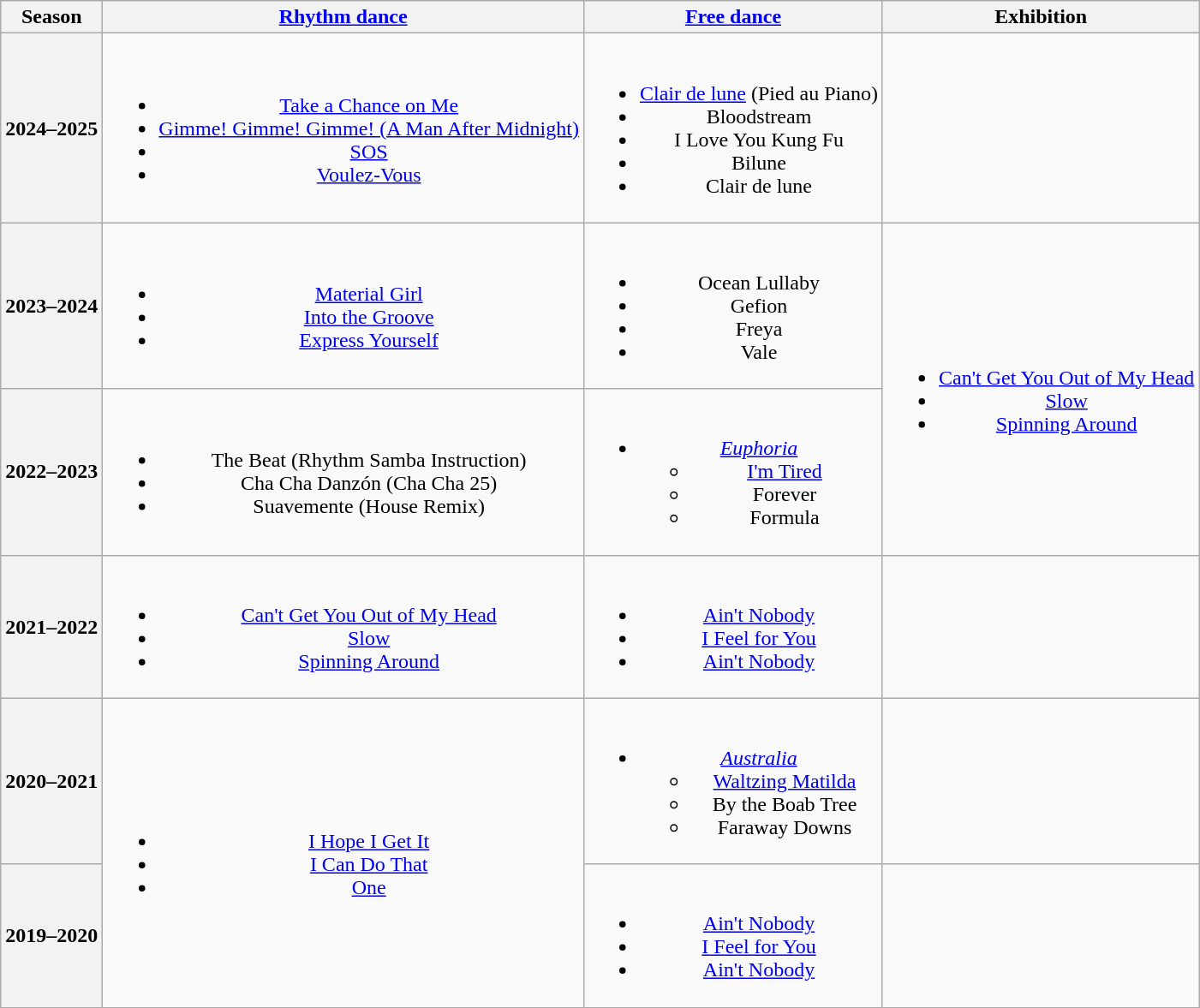<table class=wikitable style=text-align:center>
<tr>
<th>Season</th>
<th><a href='#'>Rhythm dance</a></th>
<th><a href='#'>Free dance</a></th>
<th>Exhibition</th>
</tr>
<tr>
<th>2024–2025 <br> </th>
<td><br><ul><li><a href='#'>Take a Chance on Me</a></li><li><a href='#'>Gimme! Gimme! Gimme! (A Man After Midnight)</a></li><li><a href='#'>SOS</a></li><li><a href='#'>Voulez-Vous</a> <br> </li></ul></td>
<td><br><ul><li><a href='#'>Clair de lune</a> (Pied au Piano) <br> </li><li>Bloodstream <br> </li><li>I Love You Kung Fu <br> </li><li>Bilune <br> </li><li>Clair de lune <br> </li></ul></td>
</tr>
<tr>
<th>2023–2024 <br> </th>
<td><br><ul><li><a href='#'>Material Girl</a></li><li><a href='#'>Into the Groove</a></li><li><a href='#'>Express Yourself</a> <br> </li></ul></td>
<td><br><ul><li>Ocean Lullaby <br> </li><li>Gefion</li><li>Freya <br> </li><li>Vale <br> </li></ul></td>
<td rowspan=2><br><ul><li><a href='#'>Can't Get You Out of My Head</a></li><li><a href='#'>Slow</a></li><li><a href='#'>Spinning Around</a><br></li></ul></td>
</tr>
<tr>
<th>2022–2023 <br> </th>
<td><br><ul><li> The Beat (Rhythm Samba Instruction) <br> </li><li> Cha Cha Danzón (Cha Cha 25) <br> </li><li> Suavemente (House Remix) <br> </li></ul></td>
<td><br><ul><li><em><a href='#'>Euphoria</a></em><ul><li><a href='#'>I'm Tired</a> <br> </li><li>Forever</li><li>Formula <br> </li></ul></li></ul></td>
</tr>
<tr>
<th>2021–2022 <br> </th>
<td><br><ul><li> <a href='#'>Can't Get You Out of My Head</a></li><li> <a href='#'>Slow</a></li><li> <a href='#'>Spinning Around</a><br></li></ul></td>
<td><br><ul><li><a href='#'>Ain't Nobody</a><br></li><li><a href='#'>I Feel for You</a><br></li><li><a href='#'>Ain't Nobody</a><br></li></ul></td>
<td></td>
</tr>
<tr>
<th>2020–2021 <br> </th>
<td rowspan=2><br><ul><li> <a href='#'>I Hope I Get It</a></li><li> <a href='#'>I Can Do That</a></li><li> <a href='#'>One</a><br></li></ul></td>
<td><br><ul><li><em><a href='#'>Australia</a></em><ul><li><a href='#'>Waltzing Matilda</a></li><li>By the Boab Tree<br></li><li>Faraway Downs <br> </li></ul></li></ul></td>
<td></td>
</tr>
<tr>
<th>2019–2020 <br></th>
<td><br><ul><li><a href='#'>Ain't Nobody</a><br></li><li><a href='#'>I Feel for You</a><br></li><li><a href='#'>Ain't Nobody</a><br></li></ul></td>
<td></td>
</tr>
</table>
